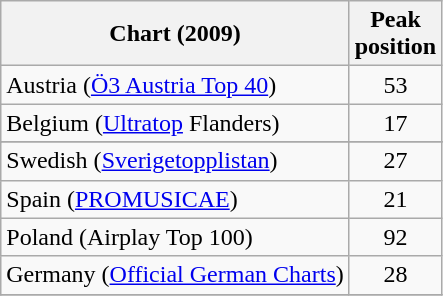<table class="wikitable sortable">
<tr>
<th>Chart (2009)</th>
<th>Peak<br>position</th>
</tr>
<tr>
<td>Austria (<a href='#'>Ö3 Austria Top 40</a>)</td>
<td align="center">53</td>
</tr>
<tr>
<td>Belgium (<a href='#'>Ultratop</a> Flanders)</td>
<td align="center">17</td>
</tr>
<tr>
</tr>
<tr>
<td>Swedish (<a href='#'>Sverigetopplistan</a>)</td>
<td align="center">27</td>
</tr>
<tr>
<td>Spain (<a href='#'>PROMUSICAE</a>)</td>
<td align="center">21</td>
</tr>
<tr>
<td>Poland (Airplay Top 100)</td>
<td align="center">92</td>
</tr>
<tr>
<td>Germany (<a href='#'>Official German Charts</a>)</td>
<td align="center">28</td>
</tr>
<tr>
</tr>
</table>
